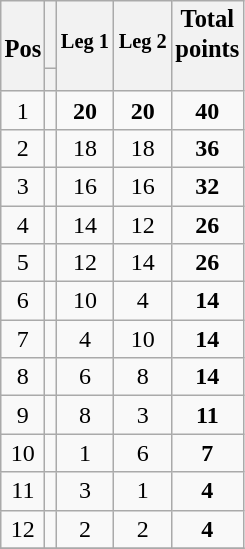<table class="wikitable sortable" style="text-align:center;">
<tr style="font-size:85%;vertical-align:top;">
<th style="border-bottom:1px solid transparent;padding:2px;font-size:120%;"><br>Pos</th>
<th></th>
<th style="border-bottom:1px solid transparent;;"><br>Leg 1</th>
<th style="border-bottom:1px solid transparent;;"><br>Leg 2</th>
<th style="border-bottom:1px solid transparent;padding:2px;font-size:120%;">Total<br>points</th>
</tr>
<tr style="line-height:8px;">
<th data-sort-type="number" max-width=4em></th>
<th data-sort-type="text" max-width=12em></th>
<th data-sort-type="number" max-width=8em></th>
<th data-sort-type="number" max-width=8em></th>
<th data-sort-type="number" max-width=5em> </th>
</tr>
<tr>
<td>1</td>
<td align=left></td>
<td><strong>20</strong></td>
<td><strong>20</strong></td>
<td><strong>40</strong></td>
</tr>
<tr>
<td>2</td>
<td align=left></td>
<td>18</td>
<td>18</td>
<td><strong>36</strong></td>
</tr>
<tr>
<td>3</td>
<td align=left></td>
<td>16</td>
<td>16</td>
<td><strong>32</strong></td>
</tr>
<tr>
<td>4</td>
<td align=left></td>
<td>14</td>
<td>12</td>
<td><strong>26</strong></td>
</tr>
<tr>
<td>5</td>
<td align=left></td>
<td>12</td>
<td>14</td>
<td><strong>26</strong></td>
</tr>
<tr>
<td>6</td>
<td align=left></td>
<td>10</td>
<td>4</td>
<td><strong>14</strong></td>
</tr>
<tr>
<td>7</td>
<td align=left></td>
<td>4</td>
<td>10</td>
<td><strong>14</strong></td>
</tr>
<tr>
<td>8</td>
<td align=left></td>
<td>6</td>
<td>8</td>
<td><strong>14</strong></td>
</tr>
<tr>
<td>9</td>
<td align=left></td>
<td>8</td>
<td>3</td>
<td><strong>11</strong></td>
</tr>
<tr>
<td>10</td>
<td align=left></td>
<td>1</td>
<td>6</td>
<td><strong>7</strong></td>
</tr>
<tr>
<td>11</td>
<td align=left></td>
<td>3</td>
<td>1</td>
<td><strong>4</strong></td>
</tr>
<tr>
<td>12</td>
<td align=left></td>
<td>2</td>
<td>2</td>
<td><strong>4</strong></td>
</tr>
<tr>
</tr>
</table>
